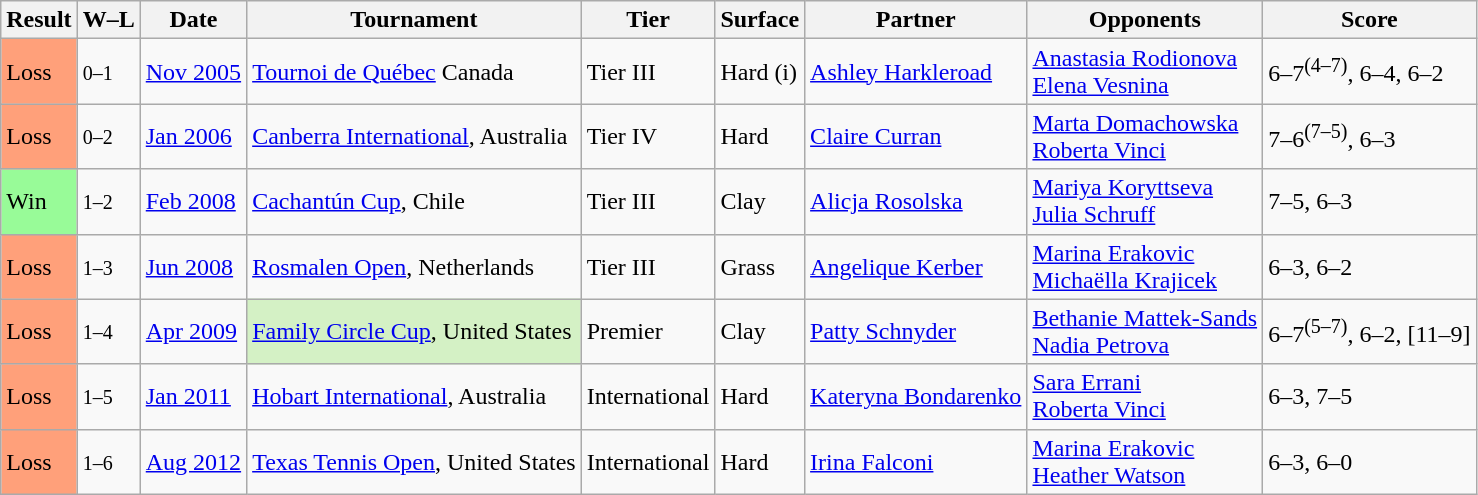<table class="sortable wikitable">
<tr>
<th>Result</th>
<th class=unsortable>W–L</th>
<th>Date</th>
<th>Tournament</th>
<th>Tier</th>
<th>Surface</th>
<th>Partner</th>
<th>Opponents</th>
<th class="unsortable">Score</th>
</tr>
<tr>
<td style="background:#ffa07a;">Loss</td>
<td><small>0–1</small></td>
<td><a href='#'>Nov 2005</a></td>
<td><a href='#'>Tournoi de Québec</a> Canada</td>
<td>Tier III</td>
<td>Hard (i)</td>
<td> <a href='#'>Ashley Harkleroad</a></td>
<td> <a href='#'>Anastasia Rodionova</a> <br>  <a href='#'>Elena Vesnina</a></td>
<td>6–7<sup>(4–7)</sup>, 6–4, 6–2</td>
</tr>
<tr>
<td style="background:#ffa07a;">Loss</td>
<td><small>0–2</small></td>
<td><a href='#'>Jan 2006</a></td>
<td><a href='#'>Canberra International</a>, Australia</td>
<td>Tier IV</td>
<td>Hard</td>
<td> <a href='#'>Claire Curran</a></td>
<td> <a href='#'>Marta Domachowska</a> <br>  <a href='#'>Roberta Vinci</a></td>
<td>7–6<sup>(7–5)</sup>, 6–3</td>
</tr>
<tr>
<td style="background:#98fb98;">Win</td>
<td><small>1–2</small></td>
<td><a href='#'>Feb 2008</a></td>
<td><a href='#'>Cachantún Cup</a>, Chile</td>
<td>Tier III</td>
<td>Clay</td>
<td> <a href='#'>Alicja Rosolska</a></td>
<td> <a href='#'>Mariya Koryttseva</a> <br>  <a href='#'>Julia Schruff</a></td>
<td>7–5, 6–3</td>
</tr>
<tr>
<td style="background:#ffa07a;">Loss</td>
<td><small>1–3</small></td>
<td><a href='#'>Jun 2008</a></td>
<td><a href='#'>Rosmalen Open</a>, Netherlands</td>
<td>Tier III</td>
<td>Grass</td>
<td> <a href='#'>Angelique Kerber</a></td>
<td> <a href='#'>Marina Erakovic</a> <br>  <a href='#'>Michaëlla Krajicek</a></td>
<td>6–3, 6–2</td>
</tr>
<tr>
<td style="background:#ffa07a;">Loss</td>
<td><small>1–4</small></td>
<td><a href='#'>Apr 2009</a></td>
<td style="background:#d4f1c5;"><a href='#'>Family Circle Cup</a>, United States</td>
<td>Premier</td>
<td>Clay</td>
<td> <a href='#'>Patty Schnyder</a></td>
<td> <a href='#'>Bethanie Mattek-Sands</a> <br>  <a href='#'>Nadia Petrova</a></td>
<td>6–7<sup>(5–7)</sup>, 6–2, [11–9]</td>
</tr>
<tr>
<td style="background:#ffa07a;">Loss</td>
<td><small>1–5</small></td>
<td><a href='#'>Jan 2011</a></td>
<td><a href='#'>Hobart International</a>, Australia</td>
<td>International</td>
<td>Hard</td>
<td> <a href='#'>Kateryna Bondarenko</a></td>
<td> <a href='#'>Sara Errani</a> <br>  <a href='#'>Roberta Vinci</a></td>
<td>6–3, 7–5</td>
</tr>
<tr>
<td style="background:#ffa07a;">Loss</td>
<td><small>1–6</small></td>
<td><a href='#'>Aug 2012</a></td>
<td><a href='#'>Texas Tennis Open</a>, United States</td>
<td>International</td>
<td>Hard</td>
<td> <a href='#'>Irina Falconi</a></td>
<td> <a href='#'>Marina Erakovic</a> <br>  <a href='#'>Heather Watson</a></td>
<td>6–3, 6–0</td>
</tr>
</table>
